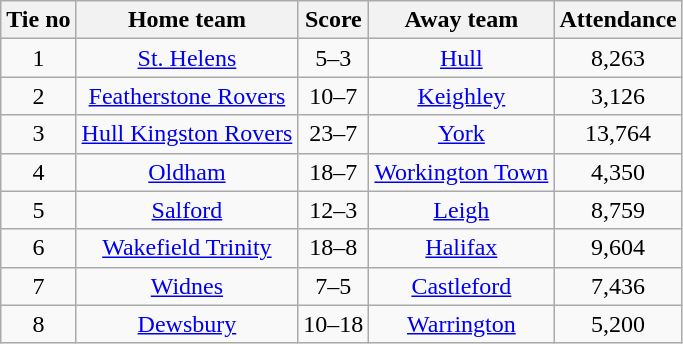<table class="wikitable" style="text-align:center">
<tr>
<th>Tie no</th>
<th>Home team</th>
<th>Score</th>
<th>Away team</th>
<th>Attendance</th>
</tr>
<tr>
<td>1</td>
<td><a href='#'>St. Helens</a></td>
<td>5–3</td>
<td><a href='#'>Hull</a></td>
<td>8,263</td>
</tr>
<tr>
<td>2</td>
<td><a href='#'>Featherstone Rovers</a></td>
<td>10–7</td>
<td><a href='#'>Keighley</a></td>
<td>3,126</td>
</tr>
<tr>
<td>3</td>
<td><a href='#'>Hull Kingston Rovers</a></td>
<td>23–7</td>
<td><a href='#'>York</a></td>
<td>13,764</td>
</tr>
<tr>
<td>4</td>
<td><a href='#'>Oldham</a></td>
<td>18–7</td>
<td><a href='#'>Workington Town</a></td>
<td>4,350</td>
</tr>
<tr>
<td>5</td>
<td><a href='#'>Salford</a></td>
<td>12–3</td>
<td><a href='#'>Leigh</a></td>
<td>8,759</td>
</tr>
<tr>
<td>6</td>
<td><a href='#'>Wakefield Trinity</a></td>
<td>18–8</td>
<td><a href='#'>Halifax</a></td>
<td>9,604</td>
</tr>
<tr>
<td>7</td>
<td><a href='#'>Widnes</a></td>
<td>7–5</td>
<td><a href='#'>Castleford</a></td>
<td>7,436</td>
</tr>
<tr>
<td>8</td>
<td><a href='#'>Dewsbury</a></td>
<td>10–18</td>
<td><a href='#'>Warrington</a></td>
<td>5,200</td>
</tr>
</table>
